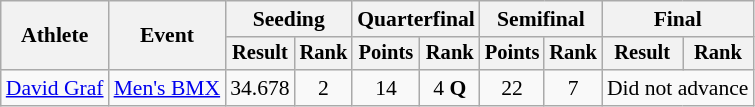<table class="wikitable" style="font-size:90%;">
<tr>
<th rowspan=2>Athlete</th>
<th rowspan=2>Event</th>
<th colspan=2>Seeding</th>
<th colspan=2>Quarterfinal</th>
<th colspan=2>Semifinal</th>
<th colspan=2>Final</th>
</tr>
<tr style="font-size:95%">
<th>Result</th>
<th>Rank</th>
<th>Points</th>
<th>Rank</th>
<th>Points</th>
<th>Rank</th>
<th>Result</th>
<th>Rank</th>
</tr>
<tr align=center>
<td align=left><a href='#'>David Graf</a></td>
<td align=left><a href='#'>Men's BMX</a></td>
<td>34.678</td>
<td>2</td>
<td>14</td>
<td>4 <strong>Q</strong></td>
<td>22</td>
<td>7</td>
<td colspan=2>Did not advance</td>
</tr>
</table>
